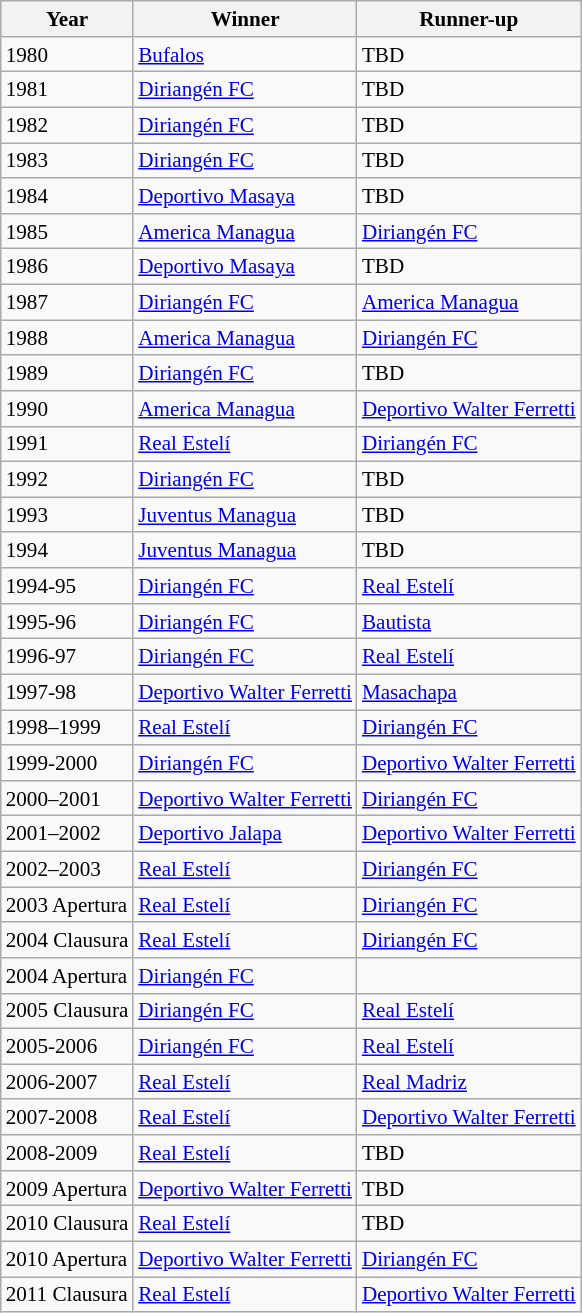<table class="wikitable" style="font-size:88%; float:left;">
<tr>
<th>Year</th>
<th>Winner</th>
<th>Runner-up</th>
</tr>
<tr>
<td>1980</td>
<td><a href='#'>Bufalos</a></td>
<td>TBD</td>
</tr>
<tr>
<td>1981</td>
<td><a href='#'>Diriangén FC</a></td>
<td>TBD</td>
</tr>
<tr>
<td>1982</td>
<td><a href='#'>Diriangén FC</a></td>
<td>TBD</td>
</tr>
<tr>
<td>1983</td>
<td><a href='#'>Diriangén FC</a></td>
<td>TBD</td>
</tr>
<tr>
<td>1984</td>
<td><a href='#'>Deportivo Masaya</a></td>
<td>TBD</td>
</tr>
<tr>
<td>1985</td>
<td><a href='#'>America Managua</a></td>
<td><a href='#'>Diriangén FC</a></td>
</tr>
<tr>
<td>1986</td>
<td><a href='#'>Deportivo Masaya</a></td>
<td>TBD</td>
</tr>
<tr>
<td>1987</td>
<td><a href='#'>Diriangén FC</a></td>
<td><a href='#'>America Managua</a></td>
</tr>
<tr>
<td>1988</td>
<td><a href='#'>America Managua</a></td>
<td><a href='#'>Diriangén FC</a></td>
</tr>
<tr>
<td>1989</td>
<td><a href='#'>Diriangén FC</a></td>
<td>TBD</td>
</tr>
<tr>
<td>1990</td>
<td><a href='#'>America Managua</a></td>
<td><a href='#'>Deportivo Walter Ferretti</a></td>
</tr>
<tr>
<td>1991</td>
<td><a href='#'>Real Estelí</a></td>
<td><a href='#'>Diriangén FC</a></td>
</tr>
<tr>
<td>1992</td>
<td><a href='#'>Diriangén FC</a></td>
<td>TBD</td>
</tr>
<tr>
<td>1993</td>
<td><a href='#'>Juventus Managua</a></td>
<td>TBD</td>
</tr>
<tr>
<td>1994</td>
<td><a href='#'>Juventus Managua</a></td>
<td>TBD</td>
</tr>
<tr>
<td>1994-95</td>
<td><a href='#'>Diriangén FC</a></td>
<td><a href='#'>Real Estelí</a></td>
</tr>
<tr>
<td>1995-96</td>
<td><a href='#'>Diriangén FC</a></td>
<td><a href='#'>Bautista</a></td>
</tr>
<tr>
<td>1996-97</td>
<td><a href='#'>Diriangén FC</a></td>
<td><a href='#'>Real Estelí</a></td>
</tr>
<tr>
<td>1997-98</td>
<td><a href='#'>Deportivo Walter Ferretti</a></td>
<td><a href='#'>Masachapa</a></td>
</tr>
<tr>
<td>1998–1999</td>
<td><a href='#'>Real Estelí</a></td>
<td><a href='#'>Diriangén FC</a></td>
</tr>
<tr>
<td>1999-2000</td>
<td><a href='#'>Diriangén FC</a></td>
<td><a href='#'>Deportivo Walter Ferretti</a></td>
</tr>
<tr>
<td>2000–2001</td>
<td><a href='#'>Deportivo Walter Ferretti</a></td>
<td><a href='#'>Diriangén FC</a></td>
</tr>
<tr>
<td>2001–2002</td>
<td><a href='#'>Deportivo Jalapa</a></td>
<td><a href='#'>Deportivo Walter Ferretti</a></td>
</tr>
<tr>
<td>2002–2003</td>
<td><a href='#'>Real Estelí</a></td>
<td><a href='#'>Diriangén FC</a></td>
</tr>
<tr>
<td>2003 Apertura</td>
<td><a href='#'>Real Estelí</a></td>
<td><a href='#'>Diriangén FC</a></td>
</tr>
<tr>
<td>2004 Clausura</td>
<td><a href='#'>Real Estelí</a></td>
<td><a href='#'>Diriangén FC</a></td>
</tr>
<tr>
<td>2004 Apertura</td>
<td><a href='#'>Diriangén FC</a></td>
<td></td>
</tr>
<tr>
<td>2005 Clausura</td>
<td><a href='#'>Diriangén FC</a></td>
<td><a href='#'>Real Estelí</a></td>
</tr>
<tr>
<td>2005-2006</td>
<td><a href='#'>Diriangén FC</a></td>
<td><a href='#'>Real Estelí</a></td>
</tr>
<tr>
<td>2006-2007</td>
<td><a href='#'>Real Estelí</a></td>
<td><a href='#'>Real Madriz</a></td>
</tr>
<tr>
<td>2007-2008</td>
<td><a href='#'>Real Estelí</a></td>
<td><a href='#'>Deportivo Walter Ferretti</a></td>
</tr>
<tr>
<td>2008-2009</td>
<td><a href='#'>Real Estelí</a></td>
<td>TBD</td>
</tr>
<tr>
<td>2009 Apertura</td>
<td><a href='#'>Deportivo Walter Ferretti</a></td>
<td>TBD</td>
</tr>
<tr>
<td>2010 Clausura</td>
<td><a href='#'>Real Estelí</a></td>
<td>TBD</td>
</tr>
<tr>
<td>2010 Apertura</td>
<td><a href='#'>Deportivo Walter Ferretti</a></td>
<td><a href='#'>Diriangén FC</a></td>
</tr>
<tr>
<td>2011 Clausura</td>
<td><a href='#'>Real Estelí</a></td>
<td><a href='#'>Deportivo Walter Ferretti</a></td>
</tr>
</table>
